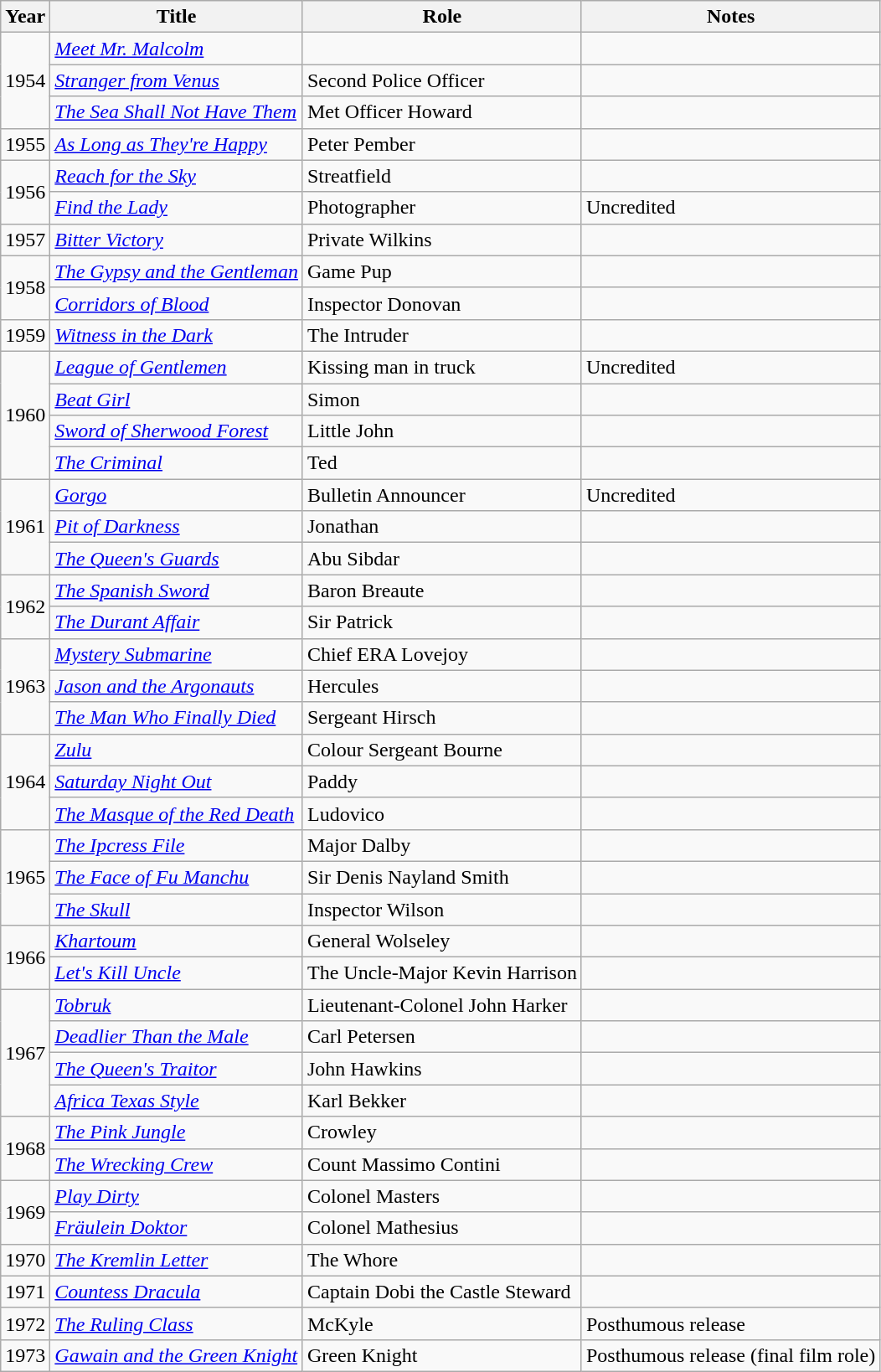<table class="wikitable sortable">
<tr>
<th>Year</th>
<th>Title</th>
<th>Role</th>
<th>Notes</th>
</tr>
<tr>
<td rowspan="3">1954</td>
<td><em><a href='#'>Meet Mr. Malcolm</a></em></td>
<td></td>
<td></td>
</tr>
<tr>
<td><em><a href='#'>Stranger from Venus</a></em></td>
<td>Second Police Officer</td>
<td></td>
</tr>
<tr>
<td><em><a href='#'>The Sea Shall Not Have Them</a></em></td>
<td>Met Officer Howard</td>
<td></td>
</tr>
<tr>
<td>1955</td>
<td><em><a href='#'>As Long as They're Happy</a></em></td>
<td>Peter Pember</td>
<td></td>
</tr>
<tr>
<td rowspan="2">1956</td>
<td><em><a href='#'>Reach for the Sky</a></em></td>
<td>Streatfield</td>
<td></td>
</tr>
<tr>
<td><em><a href='#'>Find the Lady</a></em></td>
<td>Photographer</td>
<td>Uncredited</td>
</tr>
<tr>
<td>1957</td>
<td><em><a href='#'>Bitter Victory</a></em></td>
<td>Private Wilkins</td>
<td></td>
</tr>
<tr>
<td rowspan="2">1958</td>
<td><em><a href='#'>The Gypsy and the Gentleman</a></em></td>
<td>Game Pup</td>
<td></td>
</tr>
<tr>
<td><em><a href='#'>Corridors of Blood</a></em></td>
<td>Inspector Donovan</td>
<td></td>
</tr>
<tr>
<td>1959</td>
<td><em><a href='#'>Witness in the Dark</a></em></td>
<td>The Intruder</td>
<td></td>
</tr>
<tr>
<td rowspan="4">1960</td>
<td><em><a href='#'>League of Gentlemen</a></em></td>
<td>Kissing man in truck</td>
<td>Uncredited</td>
</tr>
<tr>
<td><em><a href='#'>Beat Girl</a></em></td>
<td>Simon</td>
<td></td>
</tr>
<tr>
<td><em><a href='#'>Sword of Sherwood Forest</a></em></td>
<td>Little John</td>
<td></td>
</tr>
<tr>
<td><em><a href='#'>The Criminal</a></em></td>
<td>Ted</td>
<td></td>
</tr>
<tr>
<td rowspan="3">1961</td>
<td><em><a href='#'>Gorgo</a></em></td>
<td>Bulletin Announcer</td>
<td>Uncredited</td>
</tr>
<tr>
<td><em><a href='#'>Pit of Darkness</a></em></td>
<td>Jonathan</td>
<td></td>
</tr>
<tr>
<td><em><a href='#'>The Queen's Guards</a></em></td>
<td>Abu Sibdar</td>
<td></td>
</tr>
<tr>
<td rowspan="2">1962</td>
<td><em><a href='#'>The Spanish Sword</a></em></td>
<td>Baron Breaute</td>
<td></td>
</tr>
<tr>
<td><em><a href='#'>The Durant Affair</a></em></td>
<td>Sir Patrick</td>
<td></td>
</tr>
<tr>
<td rowspan="3">1963</td>
<td><em><a href='#'>Mystery Submarine</a></em></td>
<td>Chief ERA Lovejoy</td>
<td></td>
</tr>
<tr>
<td><em><a href='#'>Jason and the Argonauts</a></em></td>
<td>Hercules</td>
<td></td>
</tr>
<tr>
<td><em><a href='#'>The Man Who Finally Died</a></em></td>
<td>Sergeant Hirsch</td>
<td></td>
</tr>
<tr>
<td rowspan="3">1964</td>
<td><em><a href='#'>Zulu</a></em></td>
<td>Colour Sergeant Bourne</td>
<td></td>
</tr>
<tr>
<td><em><a href='#'>Saturday Night Out</a></em></td>
<td>Paddy</td>
<td></td>
</tr>
<tr>
<td><em><a href='#'>The Masque of the Red Death</a></em></td>
<td>Ludovico</td>
<td></td>
</tr>
<tr>
<td rowspan="3">1965</td>
<td><em><a href='#'>The Ipcress File</a></em></td>
<td>Major Dalby</td>
<td></td>
</tr>
<tr>
<td><em><a href='#'>The Face of Fu Manchu</a></em></td>
<td>Sir Denis Nayland Smith</td>
<td></td>
</tr>
<tr>
<td><em><a href='#'>The Skull</a></em></td>
<td>Inspector Wilson</td>
<td></td>
</tr>
<tr>
<td rowspan="2">1966</td>
<td><em><a href='#'>Khartoum</a></em></td>
<td>General Wolseley</td>
<td></td>
</tr>
<tr>
<td><em><a href='#'>Let's Kill Uncle</a></em></td>
<td>The Uncle-Major Kevin Harrison</td>
<td></td>
</tr>
<tr>
<td rowspan="4">1967</td>
<td><em><a href='#'>Tobruk</a></em></td>
<td>Lieutenant-Colonel John Harker</td>
<td></td>
</tr>
<tr>
<td><em><a href='#'>Deadlier Than the Male</a></em></td>
<td>Carl Petersen</td>
<td></td>
</tr>
<tr>
<td><em><a href='#'>The Queen's Traitor</a></em></td>
<td>John Hawkins</td>
<td></td>
</tr>
<tr>
<td><em><a href='#'>Africa Texas Style</a></em></td>
<td>Karl Bekker</td>
<td></td>
</tr>
<tr>
<td rowspan="2">1968</td>
<td><em><a href='#'>The Pink Jungle</a></em></td>
<td>Crowley</td>
<td></td>
</tr>
<tr>
<td><em><a href='#'>The Wrecking Crew</a></em></td>
<td>Count Massimo Contini</td>
<td></td>
</tr>
<tr>
<td rowspan="2">1969</td>
<td><em><a href='#'>Play Dirty</a></em></td>
<td>Colonel Masters</td>
<td></td>
</tr>
<tr>
<td><em><a href='#'>Fräulein Doktor</a></em></td>
<td>Colonel Mathesius</td>
<td></td>
</tr>
<tr>
<td>1970</td>
<td><em><a href='#'>The Kremlin Letter</a></em></td>
<td>The Whore</td>
<td></td>
</tr>
<tr>
<td>1971</td>
<td><em><a href='#'>Countess Dracula</a></em></td>
<td>Captain Dobi the Castle Steward</td>
<td></td>
</tr>
<tr>
<td>1972</td>
<td><em><a href='#'>The Ruling Class</a></em></td>
<td>McKyle</td>
<td>Posthumous release</td>
</tr>
<tr>
<td>1973</td>
<td><em><a href='#'>Gawain and the Green Knight</a></em></td>
<td>Green Knight</td>
<td>Posthumous release (final film role)</td>
</tr>
</table>
